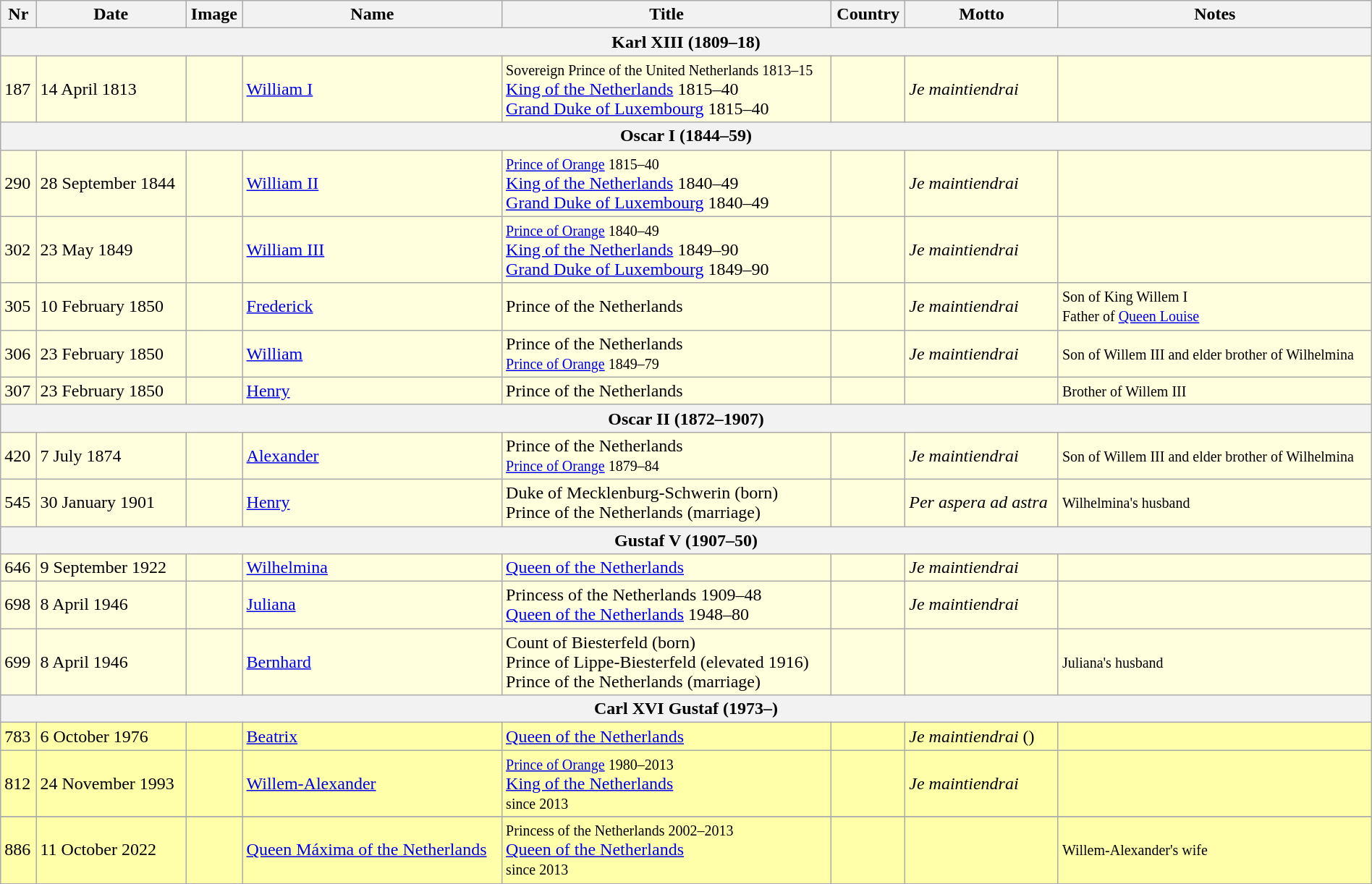<table class="wikitable" width=100%>
<tr>
<th>Nr</th>
<th>Date</th>
<th>Image</th>
<th>Name</th>
<th>Title</th>
<th>Country</th>
<th>Motto</th>
<th>Notes</th>
</tr>
<tr>
<th colspan=8>Karl XIII (1809–18)</th>
</tr>
<tr bgcolor="#FFFFDD">
<td>187</td>
<td>14 April 1813</td>
<td></td>
<td><a href='#'>William I</a></td>
<td><small>Sovereign Prince of the United Netherlands 1813–15</small><br> <a href='#'>King of the Netherlands</a> 1815–40<br><a href='#'>Grand Duke of Luxembourg</a> 1815–40</td>
<td><br></td>
<td><em>Je maintiendrai</em></td>
<td></td>
</tr>
<tr>
<th colspan=8>Oscar I (1844–59)</th>
</tr>
<tr bgcolor="#FFFFDD">
<td>290</td>
<td>28 September 1844</td>
<td></td>
<td><a href='#'>William II</a></td>
<td><small><a href='#'>Prince of Orange</a> 1815–40</small><br> <a href='#'>King of the Netherlands</a> 1840–49<br><a href='#'>Grand Duke of Luxembourg</a> 1840–49</td>
<td><br></td>
<td><em>Je maintiendrai</em></td>
<td></td>
</tr>
<tr bgcolor="#FFFFDD">
<td>302</td>
<td>23 May 1849</td>
<td></td>
<td><a href='#'>William III</a></td>
<td><small><a href='#'>Prince of Orange</a> 1840–49</small><br> <a href='#'>King of the Netherlands</a> 1849–90<br><a href='#'>Grand Duke of Luxembourg</a> 1849–90</td>
<td><br></td>
<td><em>Je maintiendrai</em></td>
<td></td>
</tr>
<tr bgcolor="#FFFFDD">
<td>305</td>
<td>10 February 1850</td>
<td></td>
<td><a href='#'>Frederick</a></td>
<td>Prince of the Netherlands</td>
<td></td>
<td><em>Je maintiendrai</em></td>
<td><small>Son of King Willem I</small><br><small>Father of <a href='#'>Queen Louise</a></small></td>
</tr>
<tr bgcolor="#FFFFDD">
<td>306</td>
<td>23 February 1850</td>
<td></td>
<td><a href='#'>William</a></td>
<td>Prince of the Netherlands<br><small><a href='#'>Prince of Orange</a> 1849–79</small></td>
<td></td>
<td><em>Je maintiendrai</em></td>
<td><small>Son of Willem III and elder brother of Wilhelmina</small></td>
</tr>
<tr bgcolor="#FFFFDD">
<td>307</td>
<td>23 February 1850</td>
<td></td>
<td><a href='#'>Henry</a></td>
<td>Prince of the Netherlands</td>
<td></td>
<td></td>
<td><small>Brother of Willem III</small></td>
</tr>
<tr>
<th colspan=8>Oscar II (1872–1907)</th>
</tr>
<tr bgcolor="#FFFFDD">
<td>420</td>
<td>7 July 1874</td>
<td></td>
<td><a href='#'>Alexander</a></td>
<td>Prince of the Netherlands<br><small><a href='#'>Prince of Orange</a> 1879–84</small></td>
<td></td>
<td><em>Je maintiendrai</em></td>
<td><small>Son of Willem III and elder brother of Wilhelmina</small></td>
</tr>
<tr bgcolor="#FFFFDD">
<td>545</td>
<td>30 January 1901</td>
<td></td>
<td><a href='#'>Henry</a></td>
<td>Duke of Mecklenburg-Schwerin (born)<br>Prince of the Netherlands (marriage)</td>
<td></td>
<td><em>Per aspera ad astra</em></td>
<td><small>Wilhelmina's husband</small></td>
</tr>
<tr>
<th colspan=8>Gustaf V (1907–50)</th>
</tr>
<tr bgcolor="#FFFFDD">
<td>646</td>
<td>9 September 1922</td>
<td></td>
<td><a href='#'>Wilhelmina</a></td>
<td><a href='#'>Queen of the Netherlands</a></td>
<td></td>
<td><em>Je maintiendrai</em></td>
<td></td>
</tr>
<tr bgcolor="#FFFFDD">
<td>698</td>
<td>8 April 1946</td>
<td></td>
<td><a href='#'>Juliana</a></td>
<td>Princess of the Netherlands 1909–48<br><a href='#'>Queen of the Netherlands</a> 1948–80</td>
<td></td>
<td><em>Je maintiendrai</em></td>
<td></td>
</tr>
<tr bgcolor="#FFFFDD">
<td>699</td>
<td>8 April 1946</td>
<td></td>
<td><a href='#'>Bernhard</a></td>
<td>Count of Biesterfeld (born)<br>Prince of Lippe-Biesterfeld (elevated 1916)<br>Prince of the Netherlands (marriage)</td>
<td></td>
<td></td>
<td><small>Juliana's husband</small></td>
</tr>
<tr>
<th colspan=8>Carl XVI Gustaf (1973–)</th>
</tr>
<tr bgcolor="#FFFFAA">
<td>783</td>
<td>6 October 1976</td>
<td></td>
<td><a href='#'>Beatrix</a></td>
<td><a href='#'>Queen of the Netherlands</a></td>
<td></td>
<td><em>Je maintiendrai</em> ()</td>
<td></td>
</tr>
<tr bgcolor="#FFFFAA">
<td>812</td>
<td>24 November 1993</td>
<td></td>
<td><a href='#'>Willem-Alexander</a></td>
<td><small><a href='#'>Prince of Orange</a> 1980–2013</small><br> <a href='#'>King of the Netherlands</a><br><small>since 2013</small></td>
<td></td>
<td><em>Je maintiendrai</em></td>
<td></td>
</tr>
<tr>
</tr>
<tr bgcolor="#FFFFAA">
<td>886</td>
<td>11 October 2022</td>
<td></td>
<td><a href='#'>Queen Máxima of the Netherlands</a></td>
<td><small>Princess of the Netherlands 2002–2013</small><br> <a href='#'>Queen of the Netherlands</a><br><small>since 2013</small></td>
<td></td>
<td></td>
<td><small>Willem-Alexander's wife</small></td>
</tr>
</table>
